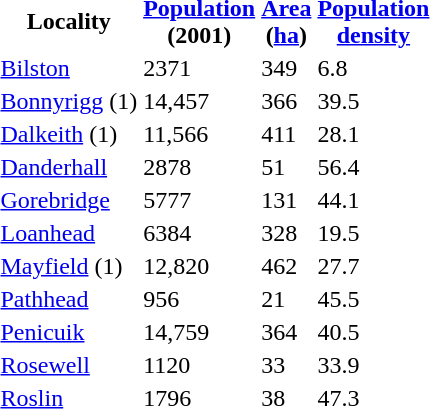<table>
<tr>
<th>Locality</th>
<th><a href='#'>Population</a><br>(2001)</th>
<th><a href='#'>Area</a><br>(<a href='#'>ha</a>)</th>
<th><a href='#'>Population<br>density</a></th>
</tr>
<tr>
<td><a href='#'>Bilston</a></td>
<td>2371</td>
<td>349</td>
<td>6.8</td>
</tr>
<tr>
<td><a href='#'>Bonnyrigg</a> (1)</td>
<td>14,457</td>
<td>366</td>
<td>39.5</td>
</tr>
<tr>
<td><a href='#'>Dalkeith</a> (1)</td>
<td>11,566</td>
<td>411</td>
<td>28.1</td>
</tr>
<tr>
<td><a href='#'>Danderhall</a></td>
<td>2878</td>
<td>51</td>
<td>56.4</td>
</tr>
<tr>
<td><a href='#'>Gorebridge</a></td>
<td>5777</td>
<td>131</td>
<td>44.1</td>
</tr>
<tr>
<td><a href='#'>Loanhead</a></td>
<td>6384</td>
<td>328</td>
<td>19.5</td>
</tr>
<tr>
<td><a href='#'>Mayfield</a> (1)</td>
<td>12,820</td>
<td>462</td>
<td>27.7</td>
</tr>
<tr>
<td><a href='#'>Pathhead</a></td>
<td>956</td>
<td>21</td>
<td>45.5</td>
</tr>
<tr>
<td><a href='#'>Penicuik</a></td>
<td>14,759</td>
<td>364</td>
<td>40.5</td>
</tr>
<tr>
<td><a href='#'>Rosewell</a></td>
<td>1120</td>
<td>33</td>
<td>33.9</td>
</tr>
<tr>
<td><a href='#'>Roslin</a></td>
<td>1796</td>
<td>38</td>
<td>47.3</td>
</tr>
<tr>
</tr>
</table>
